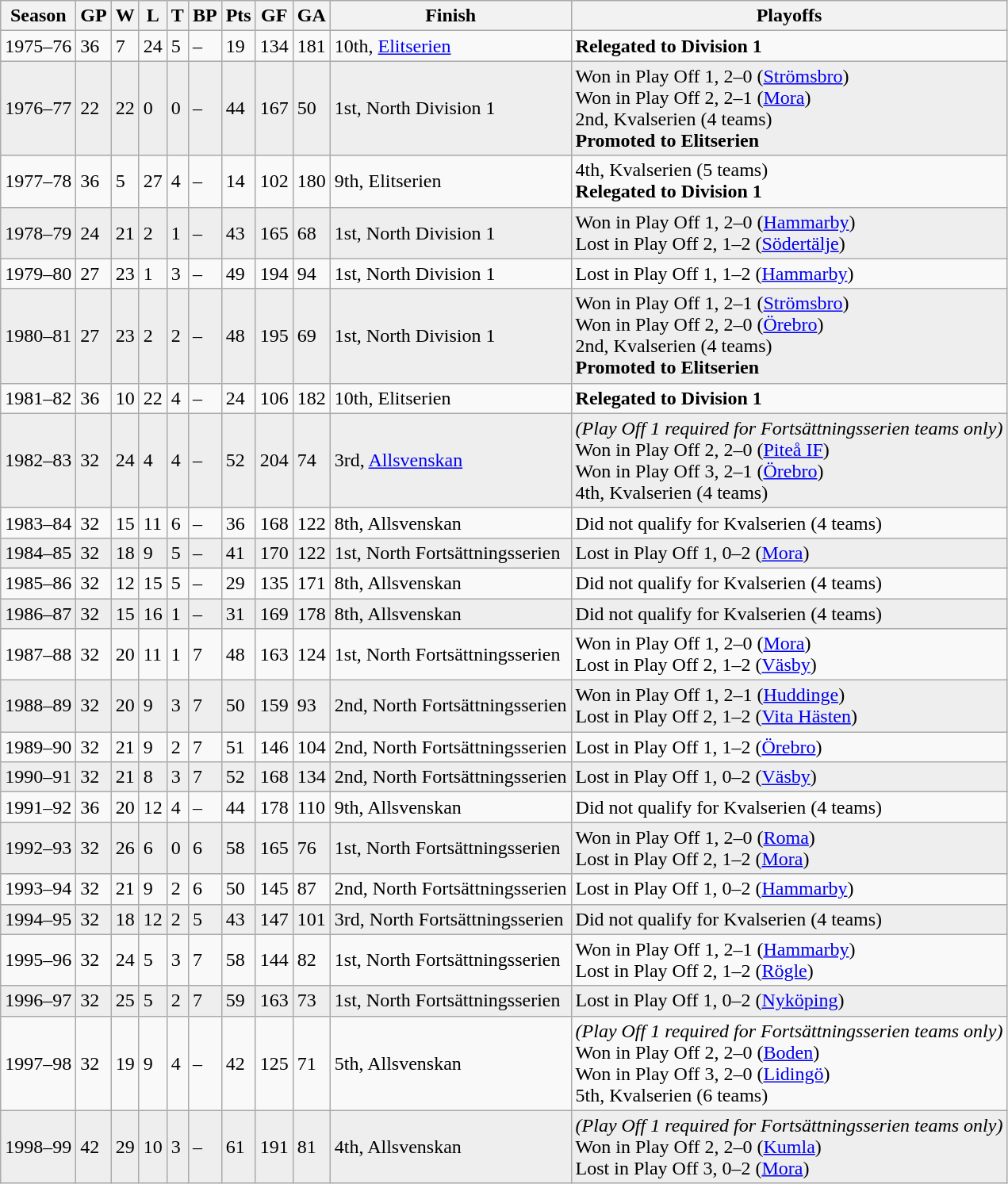<table class="wikitable">
<tr>
<th>Season</th>
<th>GP</th>
<th>W</th>
<th>L</th>
<th>T</th>
<th>BP</th>
<th>Pts</th>
<th>GF</th>
<th>GA</th>
<th>Finish</th>
<th>Playoffs</th>
</tr>
<tr>
<td>1975–76</td>
<td>36</td>
<td>7</td>
<td>24</td>
<td>5</td>
<td>–</td>
<td>19</td>
<td>134</td>
<td>181</td>
<td>10th, <a href='#'>Elitserien</a></td>
<td><strong>Relegated to Division 1</strong></td>
</tr>
<tr bgcolor="#eeeeee">
<td>1976–77</td>
<td>22</td>
<td>22</td>
<td>0</td>
<td>0</td>
<td>–</td>
<td>44</td>
<td>167</td>
<td>50</td>
<td>1st, North Division 1</td>
<td>Won in Play Off 1, 2–0 (<a href='#'>Strömsbro</a>) <br> Won in Play Off 2, 2–1 (<a href='#'>Mora</a>) <br> 2nd, Kvalserien (4 teams) <br> <strong>Promoted to Elitserien</strong></td>
</tr>
<tr>
<td>1977–78</td>
<td>36</td>
<td>5</td>
<td>27</td>
<td>4</td>
<td>–</td>
<td>14</td>
<td>102</td>
<td>180</td>
<td>9th, Elitserien</td>
<td>4th, Kvalserien (5 teams) <br> <strong>Relegated to Division 1</strong></td>
</tr>
<tr bgcolor="#eeeeee">
<td>1978–79</td>
<td>24</td>
<td>21</td>
<td>2</td>
<td>1</td>
<td>–</td>
<td>43</td>
<td>165</td>
<td>68</td>
<td>1st, North Division 1</td>
<td>Won in Play Off 1, 2–0 (<a href='#'>Hammarby</a>) <br> Lost in Play Off 2, 1–2 (<a href='#'>Södertälje</a>)</td>
</tr>
<tr>
<td>1979–80</td>
<td>27</td>
<td>23</td>
<td>1</td>
<td>3</td>
<td>–</td>
<td>49</td>
<td>194</td>
<td>94</td>
<td>1st, North Division 1</td>
<td>Lost in Play Off 1, 1–2 (<a href='#'>Hammarby</a>)</td>
</tr>
<tr bgcolor="#eeeeee">
<td>1980–81</td>
<td>27</td>
<td>23</td>
<td>2</td>
<td>2</td>
<td>–</td>
<td>48</td>
<td>195</td>
<td>69</td>
<td>1st, North Division 1</td>
<td>Won in Play Off 1, 2–1 (<a href='#'>Strömsbro</a>) <br> Won in Play Off 2, 2–0 (<a href='#'>Örebro</a>) <br> 2nd, Kvalserien (4 teams) <br> <strong>Promoted to Elitserien</strong></td>
</tr>
<tr>
<td>1981–82</td>
<td>36</td>
<td>10</td>
<td>22</td>
<td>4</td>
<td>–</td>
<td>24</td>
<td>106</td>
<td>182</td>
<td>10th, Elitserien</td>
<td><strong>Relegated to Division 1</strong></td>
</tr>
<tr bgcolor="#eeeeee">
<td>1982–83</td>
<td>32</td>
<td>24</td>
<td>4</td>
<td>4</td>
<td>–</td>
<td>52</td>
<td>204</td>
<td>74</td>
<td>3rd, <a href='#'>Allsvenskan</a></td>
<td><em>(Play Off 1 required for Fortsättningsserien teams only)</em> <br> Won in Play Off 2, 2–0 (<a href='#'>Piteå IF</a>) <br> Won in Play Off 3, 2–1 (<a href='#'>Örebro</a>) <br> 4th, Kvalserien (4 teams)</td>
</tr>
<tr>
<td>1983–84</td>
<td>32</td>
<td>15</td>
<td>11</td>
<td>6</td>
<td>–</td>
<td>36</td>
<td>168</td>
<td>122</td>
<td>8th, Allsvenskan</td>
<td>Did not qualify for Kvalserien (4 teams)</td>
</tr>
<tr bgcolor="#eeeeee">
<td>1984–85</td>
<td>32</td>
<td>18</td>
<td>9</td>
<td>5</td>
<td>–</td>
<td>41</td>
<td>170</td>
<td>122</td>
<td>1st, North Fortsättningsserien</td>
<td>Lost in Play Off 1, 0–2 (<a href='#'>Mora</a>)</td>
</tr>
<tr>
<td>1985–86</td>
<td>32</td>
<td>12</td>
<td>15</td>
<td>5</td>
<td>–</td>
<td>29</td>
<td>135</td>
<td>171</td>
<td>8th, Allsvenskan</td>
<td>Did not qualify for Kvalserien (4 teams)</td>
</tr>
<tr bgcolor="#eeeeee">
<td>1986–87</td>
<td>32</td>
<td>15</td>
<td>16</td>
<td>1</td>
<td>–</td>
<td>31</td>
<td>169</td>
<td>178</td>
<td>8th, Allsvenskan</td>
<td>Did not qualify for Kvalserien (4 teams)</td>
</tr>
<tr>
<td>1987–88</td>
<td>32</td>
<td>20</td>
<td>11</td>
<td>1</td>
<td>7</td>
<td>48</td>
<td>163</td>
<td>124</td>
<td>1st, North Fortsättningsserien</td>
<td>Won in Play Off 1, 2–0 (<a href='#'>Mora</a>) <br> Lost in Play Off 2, 1–2 (<a href='#'>Väsby</a>)</td>
</tr>
<tr bgcolor="#eeeeee">
<td>1988–89</td>
<td>32</td>
<td>20</td>
<td>9</td>
<td>3</td>
<td>7</td>
<td>50</td>
<td>159</td>
<td>93</td>
<td>2nd, North Fortsättningsserien</td>
<td>Won in Play Off 1, 2–1 (<a href='#'>Huddinge</a>) <br> Lost in Play Off 2, 1–2 (<a href='#'>Vita Hästen</a>)</td>
</tr>
<tr>
<td>1989–90</td>
<td>32</td>
<td>21</td>
<td>9</td>
<td>2</td>
<td>7</td>
<td>51</td>
<td>146</td>
<td>104</td>
<td>2nd, North Fortsättningsserien</td>
<td>Lost in Play Off 1, 1–2 (<a href='#'>Örebro</a>)</td>
</tr>
<tr bgcolor="#eeeeee">
<td>1990–91</td>
<td>32</td>
<td>21</td>
<td>8</td>
<td>3</td>
<td>7</td>
<td>52</td>
<td>168</td>
<td>134</td>
<td>2nd, North Fortsättningsserien</td>
<td>Lost in Play Off 1, 0–2 (<a href='#'>Väsby</a>)</td>
</tr>
<tr>
<td>1991–92</td>
<td>36</td>
<td>20</td>
<td>12</td>
<td>4</td>
<td>–</td>
<td>44</td>
<td>178</td>
<td>110</td>
<td>9th, Allsvenskan</td>
<td>Did not qualify for Kvalserien (4 teams)</td>
</tr>
<tr bgcolor="#eeeeee">
<td>1992–93</td>
<td>32</td>
<td>26</td>
<td>6</td>
<td>0</td>
<td>6</td>
<td>58</td>
<td>165</td>
<td>76</td>
<td>1st, North Fortsättningsserien</td>
<td>Won in Play Off 1, 2–0 (<a href='#'>Roma</a>) <br> Lost in Play Off 2, 1–2 (<a href='#'>Mora</a>)</td>
</tr>
<tr>
<td>1993–94</td>
<td>32</td>
<td>21</td>
<td>9</td>
<td>2</td>
<td>6</td>
<td>50</td>
<td>145</td>
<td>87</td>
<td>2nd, North Fortsättningsserien</td>
<td>Lost in Play Off 1, 0–2 (<a href='#'>Hammarby</a>)</td>
</tr>
<tr bgcolor="#eeeeee">
<td>1994–95</td>
<td>32</td>
<td>18</td>
<td>12</td>
<td>2</td>
<td>5</td>
<td>43</td>
<td>147</td>
<td>101</td>
<td>3rd, North Fortsättningsserien</td>
<td>Did not qualify for Kvalserien (4 teams)</td>
</tr>
<tr>
<td>1995–96</td>
<td>32</td>
<td>24</td>
<td>5</td>
<td>3</td>
<td>7</td>
<td>58</td>
<td>144</td>
<td>82</td>
<td>1st, North Fortsättningsserien</td>
<td>Won in Play Off 1, 2–1 (<a href='#'>Hammarby</a>) <br> Lost in Play Off 2, 1–2 (<a href='#'>Rögle</a>)</td>
</tr>
<tr bgcolor="#eeeeee">
<td>1996–97</td>
<td>32</td>
<td>25</td>
<td>5</td>
<td>2</td>
<td>7</td>
<td>59</td>
<td>163</td>
<td>73</td>
<td>1st, North Fortsättningsserien</td>
<td>Lost in Play Off 1, 0–2 (<a href='#'>Nyköping</a>)</td>
</tr>
<tr>
<td>1997–98</td>
<td>32</td>
<td>19</td>
<td>9</td>
<td>4</td>
<td>–</td>
<td>42</td>
<td>125</td>
<td>71</td>
<td>5th, Allsvenskan</td>
<td><em>(Play Off 1 required for Fortsättningsserien teams only)</em> <br> Won in Play Off 2, 2–0 (<a href='#'>Boden</a>) <br> Won in Play Off 3, 2–0 (<a href='#'>Lidingö</a>) <br> 5th, Kvalserien (6 teams)</td>
</tr>
<tr bgcolor="#eeeeee">
<td>1998–99</td>
<td>42</td>
<td>29</td>
<td>10</td>
<td>3</td>
<td>–</td>
<td>61</td>
<td>191</td>
<td>81</td>
<td>4th, Allsvenskan</td>
<td><em>(Play Off 1 required for Fortsättningsserien teams only)</em> <br> Won in Play Off 2, 2–0 (<a href='#'>Kumla</a>) <br> Lost in Play Off 3, 0–2 (<a href='#'>Mora</a>)</td>
</tr>
</table>
